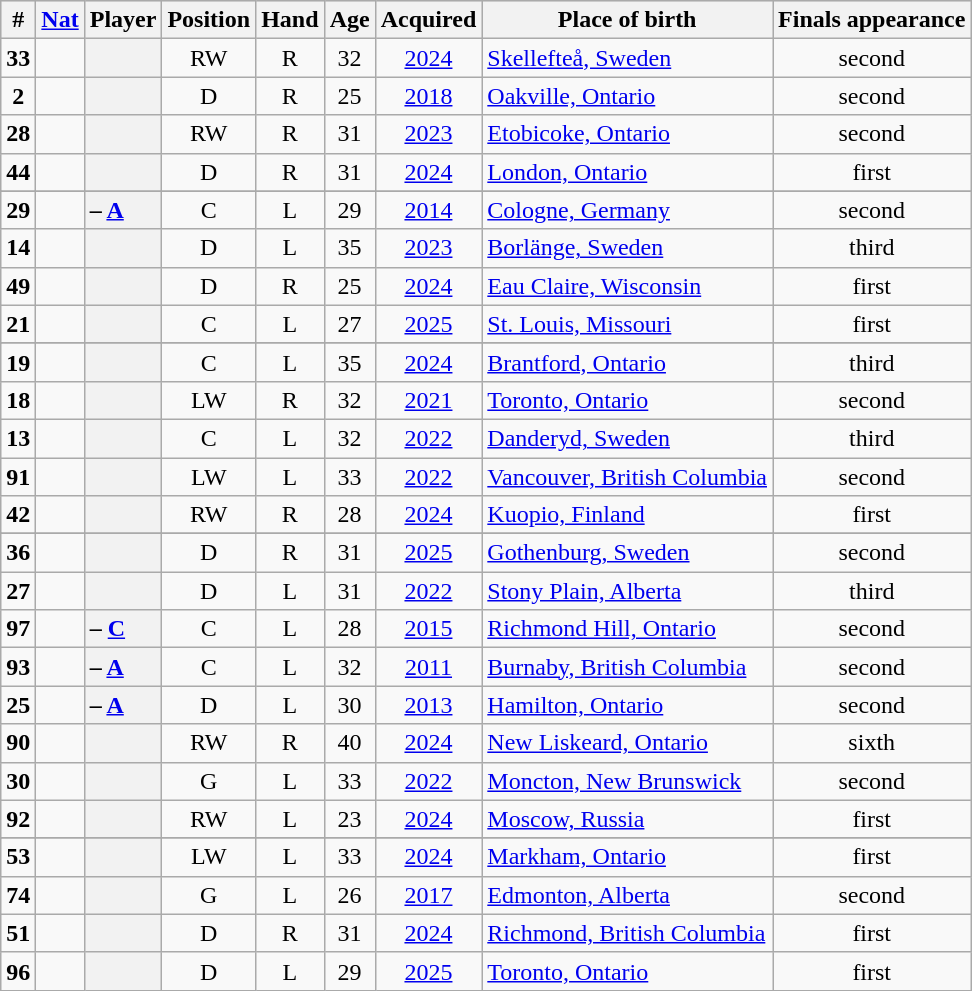<table class="sortable wikitable plainrowheaders" style="text-align:center;">
<tr style="background:#ddd;">
<th>#</th>
<th><a href='#'>Nat</a></th>
<th>Player</th>
<th>Position</th>
<th>Hand</th>
<th>Age</th>
<th>Acquired</th>
<th>Place of birth</th>
<th>Finals appearance</th>
</tr>
<tr>
<td><strong>33</strong></td>
<td></td>
<th scope="row" style="text-align:left;"></th>
<td>RW</td>
<td>R</td>
<td>32</td>
<td><a href='#'>2024</a></td>
<td style="text-align:left;"><a href='#'>Skellefteå, Sweden</a></td>
<td>second </td>
</tr>
<tr>
<td><strong>2</strong></td>
<td></td>
<th scope="row" style="text-align:left;"></th>
<td>D</td>
<td>R</td>
<td>25</td>
<td><a href='#'>2018</a></td>
<td style="text-align:left;"><a href='#'>Oakville, Ontario</a></td>
<td>second </td>
</tr>
<tr>
<td><strong>28</strong></td>
<td></td>
<th scope="row" style="text-align:left;"></th>
<td>RW</td>
<td>R</td>
<td>31</td>
<td><a href='#'>2023</a></td>
<td style="text-align:left;"><a href='#'>Etobicoke, Ontario</a></td>
<td>second </td>
</tr>
<tr>
<td><strong>44</strong></td>
<td></td>
<th scope="row" style="text-align:left;"></th>
<td>D</td>
<td>R</td>
<td>31</td>
<td><a href='#'>2024</a></td>
<td style="text-align:left;"><a href='#'>London, Ontario</a></td>
<td>first</td>
</tr>
<tr>
</tr>
<tr>
</tr>
<tr>
<td><strong>29</strong></td>
<td></td>
<th scope="row" style="text-align:left;"> – <strong><a href='#'>A</a></strong></th>
<td>C</td>
<td>L</td>
<td>29</td>
<td><a href='#'>2014</a></td>
<td style="text-align:left;"><a href='#'>Cologne, Germany</a></td>
<td>second </td>
</tr>
<tr>
<td><strong>14</strong></td>
<td></td>
<th scope="row" style="text-align:left;"></th>
<td>D</td>
<td>L</td>
<td>35</td>
<td><a href='#'>2023</a></td>
<td style="text-align:left;"><a href='#'>Borlänge, Sweden</a></td>
<td>third </td>
</tr>
<tr>
<td><strong>49</strong></td>
<td></td>
<th scope="row" style="text-align:left;"></th>
<td>D</td>
<td>R</td>
<td>25</td>
<td><a href='#'>2024</a></td>
<td style="text-align:left;"><a href='#'>Eau Claire, Wisconsin</a></td>
<td>first</td>
</tr>
<tr>
<td><strong>21</strong></td>
<td></td>
<th scope="row" style="text-align:left;"></th>
<td>C</td>
<td>L</td>
<td>27</td>
<td><a href='#'>2025</a></td>
<td style="text-align:left;"><a href='#'>St. Louis, Missouri</a></td>
<td>first</td>
</tr>
<tr>
</tr>
<tr>
<td><strong>19</strong></td>
<td></td>
<th scope="row" style="text-align:left;"></th>
<td>C</td>
<td>L</td>
<td>35</td>
<td><a href='#'>2024</a></td>
<td style="text-align:left;"><a href='#'>Brantford, Ontario</a></td>
<td>third </td>
</tr>
<tr>
<td><strong>18</strong></td>
<td></td>
<th scope="row" style="text-align:left;"></th>
<td>LW</td>
<td>R</td>
<td>32</td>
<td><a href='#'>2021</a></td>
<td style="text-align:left;"><a href='#'>Toronto, Ontario</a></td>
<td>second </td>
</tr>
<tr>
<td><strong>13</strong></td>
<td></td>
<th scope="row" style="text-align:left;"></th>
<td>C</td>
<td>L</td>
<td>32</td>
<td><a href='#'>2022</a></td>
<td style="text-align:left;"><a href='#'>Danderyd, Sweden</a></td>
<td>third <br></td>
</tr>
<tr>
<td><strong>91</strong></td>
<td></td>
<th scope="row" style="text-align:left;"></th>
<td>LW</td>
<td>L</td>
<td>33</td>
<td><a href='#'>2022</a></td>
<td style="text-align:left;"><a href='#'>Vancouver, British Columbia</a></td>
<td>second </td>
</tr>
<tr>
<td><strong>42</strong></td>
<td></td>
<th scope="row" style="text-align:left;"></th>
<td>RW</td>
<td>R</td>
<td>28</td>
<td><a href='#'>2024</a></td>
<td style="text-align:left;"><a href='#'>Kuopio, Finland</a></td>
<td>first</td>
</tr>
<tr>
</tr>
<tr>
<td><strong>36</strong></td>
<td></td>
<th scope="row" style="text-align:left;"></th>
<td>D</td>
<td>R</td>
<td>31</td>
<td><a href='#'>2025</a></td>
<td style="text-align:left;"><a href='#'>Gothenburg, Sweden</a></td>
<td>second </td>
</tr>
<tr>
<td><strong>27</strong></td>
<td></td>
<th scope="row" style="text-align:left;"></th>
<td>D</td>
<td>L</td>
<td>31</td>
<td><a href='#'>2022</a></td>
<td style="text-align:left;"><a href='#'>Stony Plain, Alberta</a></td>
<td>third </td>
</tr>
<tr>
<td><strong>97</strong></td>
<td></td>
<th scope="row" style="text-align:left;"> – <strong><a href='#'>C</a></strong></th>
<td>C</td>
<td>L</td>
<td>28</td>
<td><a href='#'>2015</a></td>
<td style="text-align:left;"><a href='#'>Richmond Hill, Ontario</a></td>
<td>second </td>
</tr>
<tr>
<td><strong>93</strong></td>
<td></td>
<th scope="row" style="text-align:left;"> – <strong><a href='#'>A</a></strong></th>
<td>C</td>
<td>L</td>
<td>32</td>
<td><a href='#'>2011</a></td>
<td style="text-align:left;"><a href='#'>Burnaby, British Columbia</a></td>
<td>second </td>
</tr>
<tr>
<td><strong>25</strong></td>
<td></td>
<th scope="row" style="text-align:left;"> – <strong><a href='#'>A</a></strong></th>
<td>D</td>
<td>L</td>
<td>30</td>
<td><a href='#'>2013</a></td>
<td style="text-align:left;"><a href='#'>Hamilton, Ontario</a></td>
<td>second </td>
</tr>
<tr>
<td><strong>90</strong></td>
<td></td>
<th scope="row" style="text-align:left;"></th>
<td>RW</td>
<td>R</td>
<td>40</td>
<td><a href='#'>2024</a></td>
<td style="text-align:left;"><a href='#'>New Liskeard, Ontario</a></td>
<td>sixth <br></td>
</tr>
<tr>
<td><strong>30</strong></td>
<td></td>
<th scope="row" style="text-align:left;"></th>
<td>G</td>
<td>L</td>
<td>33</td>
<td><a href='#'>2022</a></td>
<td style="text-align:left;"><a href='#'>Moncton, New Brunswick</a></td>
<td>second </td>
</tr>
<tr>
<td><strong>92</strong></td>
<td></td>
<th scope="row" style="text-align:left;"></th>
<td>RW</td>
<td>L</td>
<td>23</td>
<td><a href='#'>2024</a></td>
<td style="text-align:left;"><a href='#'>Moscow, Russia</a></td>
<td>first</td>
</tr>
<tr>
</tr>
<tr>
</tr>
<tr>
</tr>
<tr>
<td><strong>53</strong></td>
<td></td>
<th scope="row" style="text-align:left;"></th>
<td>LW</td>
<td>L</td>
<td>33</td>
<td><a href='#'>2024</a></td>
<td style="text-align:left;"><a href='#'>Markham, Ontario</a></td>
<td>first</td>
</tr>
<tr>
<td><strong>74</strong></td>
<td></td>
<th scope="row" style="text-align:left;"></th>
<td>G</td>
<td>L</td>
<td>26</td>
<td><a href='#'>2017</a></td>
<td style="text-align:left;"><a href='#'>Edmonton, Alberta</a></td>
<td>second </td>
</tr>
<tr>
<td><strong>51</strong></td>
<td></td>
<th scope="row" style="text-align:left;"></th>
<td>D</td>
<td>R</td>
<td>31</td>
<td><a href='#'>2024</a></td>
<td style="text-align:left;"><a href='#'>Richmond, British Columbia</a></td>
<td>first</td>
</tr>
<tr>
<td><strong>96</strong></td>
<td></td>
<th scope="row" style="text-align:left;"></th>
<td>D</td>
<td>L</td>
<td>29</td>
<td><a href='#'>2025</a></td>
<td style="text-align:left;"><a href='#'>Toronto, Ontario</a></td>
<td>first</td>
</tr>
</table>
